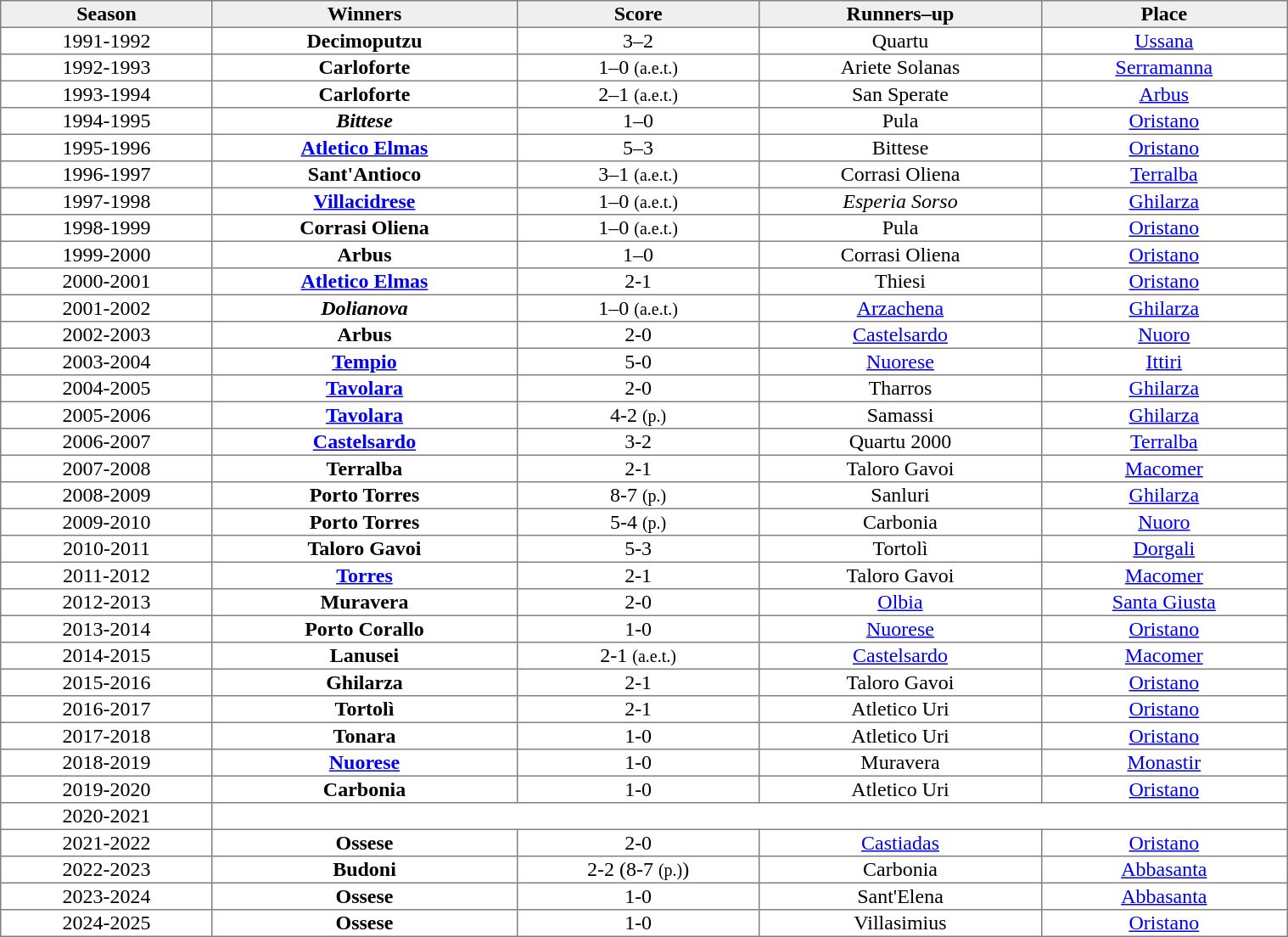<table class="toccolours" border="1" cellpadding="1" style="border-collapse: collapse; text-align: center; width: 80%; margin: 0 auto;">
<tr style="background: #efefef;"|+Sardinian Cup finals>
<th scope="col">Season</th>
<th scope="col">Winners</th>
<th scope="col">Score</th>
<th scope="col">Runners–up</th>
<th scope="col">Place</th>
</tr>
<tr>
<td align=center>1991-1992</td>
<th scope=row>Decimoputzu</th>
<td align=center>3–2</td>
<td>Quartu</td>
<td align=center><a href='#'>Ussana</a></td>
</tr>
<tr>
<td align=center>1992-1993</td>
<th scope=row>Carloforte</th>
<td align=center>1–0 <small>(a.e.t.)</small></td>
<td>Ariete Solanas</td>
<td align=center><a href='#'>Serramanna</a></td>
</tr>
<tr>
<td align=center>1993-1994</td>
<th scope=row>Carloforte</th>
<td align=center>2–1 <small>(a.e.t.)</small></td>
<td>San Sperate</td>
<td align=center><a href='#'>Arbus</a></td>
</tr>
<tr>
<td align=center>1994-1995</td>
<th scope=row><em>Bittese</em></th>
<td align=center>1–0</td>
<td>Pula</td>
<td align=center><a href='#'>Oristano</a></td>
</tr>
<tr>
<td align=center>1995-1996</td>
<th scope=row><a href='#'>Atletico Elmas</a></th>
<td align=center>5–3</td>
<td>Bittese</td>
<td align=center><a href='#'>Oristano</a></td>
</tr>
<tr>
<td align=center>1996-1997</td>
<th scope=row>Sant'Antioco</th>
<td align=center>3–1 <small>(a.e.t.)</small></td>
<td>Corrasi Oliena</td>
<td align=center><a href='#'>Terralba</a></td>
</tr>
<tr>
<td align=center>1997-1998</td>
<th scope=row><a href='#'>Villacidrese</a></th>
<td align=center>1–0 <small>(a.e.t.)</small></td>
<td><em>Esperia Sorso</em></td>
<td align=center><a href='#'>Ghilarza</a></td>
</tr>
<tr>
<td align=center>1998-1999</td>
<th scope=row>Corrasi Oliena</th>
<td align=center>1–0 <small>(a.e.t.)</small></td>
<td>Pula</td>
<td align=center><a href='#'>Oristano</a></td>
</tr>
<tr>
<td align=center>1999-2000</td>
<th scope=row>Arbus</th>
<td align=center>1–0</td>
<td>Corrasi Oliena</td>
<td align=center><a href='#'>Oristano</a></td>
</tr>
<tr>
<td align=center>2000-2001</td>
<th scope=row><a href='#'>Atletico Elmas</a></th>
<td align=center>2-1</td>
<td>Thiesi</td>
<td align=center><a href='#'>Oristano</a></td>
</tr>
<tr>
<td align=center>2001-2002</td>
<th scope=row><em>Dolianova</em></th>
<td align=center>1–0 <small>(a.e.t.)</small></td>
<td><a href='#'>Arzachena</a></td>
<td align=center><a href='#'>Ghilarza</a></td>
</tr>
<tr>
<td align=center>2002-2003</td>
<th scope=row>Arbus</th>
<td align=center>2-0</td>
<td><a href='#'>Castelsardo</a></td>
<td align=center><a href='#'>Nuoro</a></td>
</tr>
<tr>
<td align=center>2003-2004</td>
<th scope=row><a href='#'>Tempio</a></th>
<td align=center>5-0</td>
<td><a href='#'>Nuorese</a></td>
<td align=center><a href='#'>Ittiri</a></td>
</tr>
<tr>
<td align=center>2004-2005</td>
<th scope=row><a href='#'>Tavolara</a></th>
<td align=center>2-0</td>
<td>Tharros</td>
<td align=center><a href='#'>Ghilarza</a></td>
</tr>
<tr>
<td align=center>2005-2006</td>
<th scope=row><a href='#'>Tavolara</a></th>
<td align=center>4-2 <small>(p.)</small></td>
<td>Samassi</td>
<td align=center><a href='#'>Ghilarza</a></td>
</tr>
<tr>
<td align=center>2006-2007</td>
<th scope=row><a href='#'>Castelsardo</a></th>
<td align=center>3-2</td>
<td>Quartu 2000</td>
<td align=center><a href='#'>Terralba</a></td>
</tr>
<tr>
<td align=center>2007-2008</td>
<th scope=row>Terralba</th>
<td align=center>2-1</td>
<td>Taloro Gavoi</td>
<td align=center><a href='#'>Macomer</a></td>
</tr>
<tr>
<td align=center>2008-2009</td>
<th scope=row>Porto Torres</th>
<td align=center>8-7 <small>(p.)</small></td>
<td>Sanluri</td>
<td align=center><a href='#'>Ghilarza</a></td>
</tr>
<tr>
<td align=center>2009-2010</td>
<th scope=row>Porto Torres</th>
<td align=center>5-4 <small>(p.)</small></td>
<td>Carbonia</td>
<td align=center><a href='#'>Nuoro</a></td>
</tr>
<tr>
<td align=center>2010-2011</td>
<th scope=row>Taloro Gavoi</th>
<td align=center>5-3</td>
<td>Tortolì</td>
<td align=center><a href='#'>Dorgali</a></td>
</tr>
<tr>
<td align=center>2011-2012</td>
<th scope=row><a href='#'>Torres</a></th>
<td align=center>2-1</td>
<td>Taloro Gavoi</td>
<td align=center><a href='#'>Macomer</a></td>
</tr>
<tr>
<td align=center>2012-2013</td>
<th scope=row>Muravera</th>
<td align=center>2-0</td>
<td><a href='#'>Olbia</a></td>
<td align=center><a href='#'>Santa Giusta</a></td>
</tr>
<tr>
<td align=center>2013-2014</td>
<th scope=row>Porto Corallo</th>
<td align=center>1-0</td>
<td><a href='#'>Nuorese</a></td>
<td align=center><a href='#'>Oristano</a></td>
</tr>
<tr>
<td align=center>2014-2015</td>
<th scope=row>Lanusei</th>
<td align=center>2-1 <small>(a.e.t.)</small></td>
<td><a href='#'>Castelsardo</a></td>
<td align=center><a href='#'>Macomer</a></td>
</tr>
<tr>
<td align=center>2015-2016</td>
<th scope=row>Ghilarza</th>
<td align=center>2-1</td>
<td>Taloro Gavoi</td>
<td align=center><a href='#'>Oristano</a></td>
</tr>
<tr>
<td align=center>2016-2017</td>
<th scope=row>Tortolì</th>
<td align=center>2-1</td>
<td>Atletico Uri</td>
<td align=center><a href='#'>Oristano</a></td>
</tr>
<tr>
<td align=center>2017-2018</td>
<th scope=row>Tonara</th>
<td align=center>1-0</td>
<td>Atletico Uri</td>
<td align=center><a href='#'>Oristano</a></td>
</tr>
<tr>
<td align=center>2018-2019</td>
<th scope=row><a href='#'>Nuorese</a></th>
<td align=center>1-0</td>
<td>Muravera</td>
<td align=center><a href='#'>Monastir</a></td>
</tr>
<tr>
<td align=center>2019-2020</td>
<th scope=row>Carbonia</th>
<td align=center>1-0</td>
<td>Atletico Uri</td>
<td align=center><a href='#'>Oristano</a></td>
</tr>
<tr>
<td align=center>2020-2021</td>
</tr>
<tr>
<td align=center>2021-2022</td>
<th scope=row>Ossese</th>
<td align=center>2-0</td>
<td><a href='#'>Castiadas</a></td>
<td align=center><a href='#'>Oristano</a></td>
</tr>
<tr>
<td align=center>2022-2023</td>
<th scope=row>Budoni</th>
<td align=center>2-2 (8-7 <small>(p.)</small>)</td>
<td>Carbonia</td>
<td align=center><a href='#'>Abbasanta</a></td>
</tr>
<tr>
<td align=center>2023-2024</td>
<th scope=row>Ossese</th>
<td align=center>1-0</td>
<td>Sant'Elena</td>
<td align=center><a href='#'>Abbasanta</a></td>
</tr>
<tr>
<td align=center>2024-2025</td>
<th scope=row>Ossese</th>
<td align=center>1-0</td>
<td>Villasimius</td>
<td align=center><a href='#'>Oristano</a></td>
</tr>
</table>
